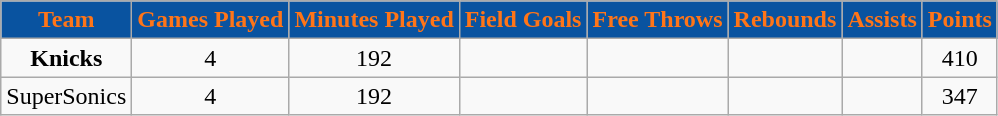<table class="wikitable">
<tr>
<th style="color:#FF7518; background:#0953a0;">Team</th>
<th style="color:#FF7518; background:#0953a0;">Games Played</th>
<th style="color:#FF7518; background:#0953a0;">Minutes Played</th>
<th style="color:#FF7518; background:#0953a0;">Field Goals</th>
<th style="color:#FF7518; background:#0953a0;">Free Throws</th>
<th style="color:#FF7518; background:#0953a0;">Rebounds</th>
<th style="color:#FF7518; background:#0953a0;">Assists</th>
<th style="color:#FF7518; background:#0953a0;">Points</th>
</tr>
<tr align="center">
<td><strong>Knicks</strong></td>
<td>4</td>
<td>192</td>
<td></td>
<td></td>
<td></td>
<td></td>
<td>410</td>
</tr>
<tr align="center">
<td>SuperSonics</td>
<td>4</td>
<td>192</td>
<td></td>
<td></td>
<td></td>
<td></td>
<td>347</td>
</tr>
</table>
